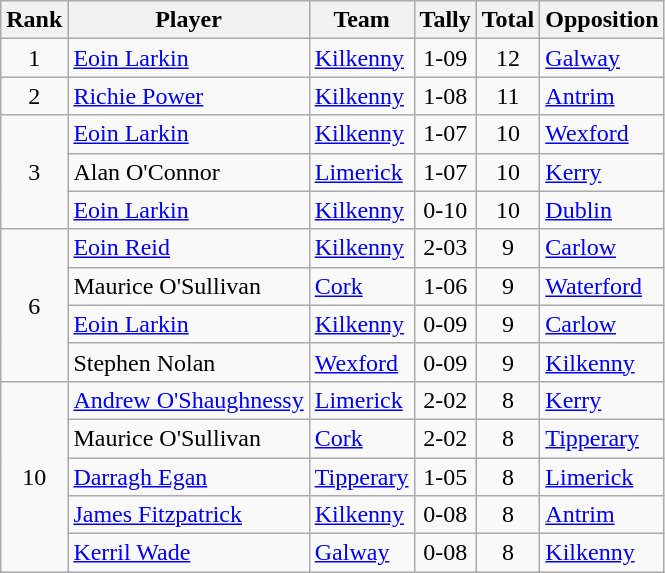<table class="wikitable">
<tr>
<th>Rank</th>
<th>Player</th>
<th>Team</th>
<th>Tally</th>
<th>Total</th>
<th>Opposition</th>
</tr>
<tr>
<td rowspan=1 align=center>1</td>
<td><a href='#'>Eoin Larkin</a></td>
<td><a href='#'>Kilkenny</a></td>
<td align=center>1-09</td>
<td align=center>12</td>
<td><a href='#'>Galway</a></td>
</tr>
<tr>
<td rowspan=1 align=center>2</td>
<td><a href='#'>Richie Power</a></td>
<td><a href='#'>Kilkenny</a></td>
<td align=center>1-08</td>
<td align=center>11</td>
<td><a href='#'>Antrim</a></td>
</tr>
<tr>
<td rowspan=3 align=center>3</td>
<td><a href='#'>Eoin Larkin</a></td>
<td><a href='#'>Kilkenny</a></td>
<td align=center>1-07</td>
<td align=center>10</td>
<td><a href='#'>Wexford</a></td>
</tr>
<tr>
<td>Alan O'Connor</td>
<td><a href='#'>Limerick</a></td>
<td align=center>1-07</td>
<td align=center>10</td>
<td><a href='#'>Kerry</a></td>
</tr>
<tr>
<td><a href='#'>Eoin Larkin</a></td>
<td><a href='#'>Kilkenny</a></td>
<td align=center>0-10</td>
<td align=center>10</td>
<td><a href='#'>Dublin</a></td>
</tr>
<tr>
<td rowspan=4 align=center>6</td>
<td><a href='#'>Eoin Reid</a></td>
<td><a href='#'>Kilkenny</a></td>
<td align=center>2-03</td>
<td align=center>9</td>
<td><a href='#'>Carlow</a></td>
</tr>
<tr>
<td>Maurice O'Sullivan</td>
<td><a href='#'>Cork</a></td>
<td align=center>1-06</td>
<td align=center>9</td>
<td><a href='#'>Waterford</a></td>
</tr>
<tr>
<td><a href='#'>Eoin Larkin</a></td>
<td><a href='#'>Kilkenny</a></td>
<td align=center>0-09</td>
<td align=center>9</td>
<td><a href='#'>Carlow</a></td>
</tr>
<tr>
<td>Stephen Nolan</td>
<td><a href='#'>Wexford</a></td>
<td align=center>0-09</td>
<td align=center>9</td>
<td><a href='#'>Kilkenny</a></td>
</tr>
<tr>
<td rowspan=5 align=center>10</td>
<td><a href='#'>Andrew O'Shaughnessy</a></td>
<td><a href='#'>Limerick</a></td>
<td align=center>2-02</td>
<td align=center>8</td>
<td><a href='#'>Kerry</a></td>
</tr>
<tr>
<td>Maurice O'Sullivan</td>
<td><a href='#'>Cork</a></td>
<td align=center>2-02</td>
<td align=center>8</td>
<td><a href='#'>Tipperary</a></td>
</tr>
<tr>
<td><a href='#'>Darragh Egan</a></td>
<td><a href='#'>Tipperary</a></td>
<td align=center>1-05</td>
<td align=center>8</td>
<td><a href='#'>Limerick</a></td>
</tr>
<tr>
<td><a href='#'>James Fitzpatrick</a></td>
<td><a href='#'>Kilkenny</a></td>
<td align=center>0-08</td>
<td align=center>8</td>
<td><a href='#'>Antrim</a></td>
</tr>
<tr>
<td><a href='#'>Kerril Wade</a></td>
<td><a href='#'>Galway</a></td>
<td align=center>0-08</td>
<td align=center>8</td>
<td><a href='#'>Kilkenny</a></td>
</tr>
</table>
